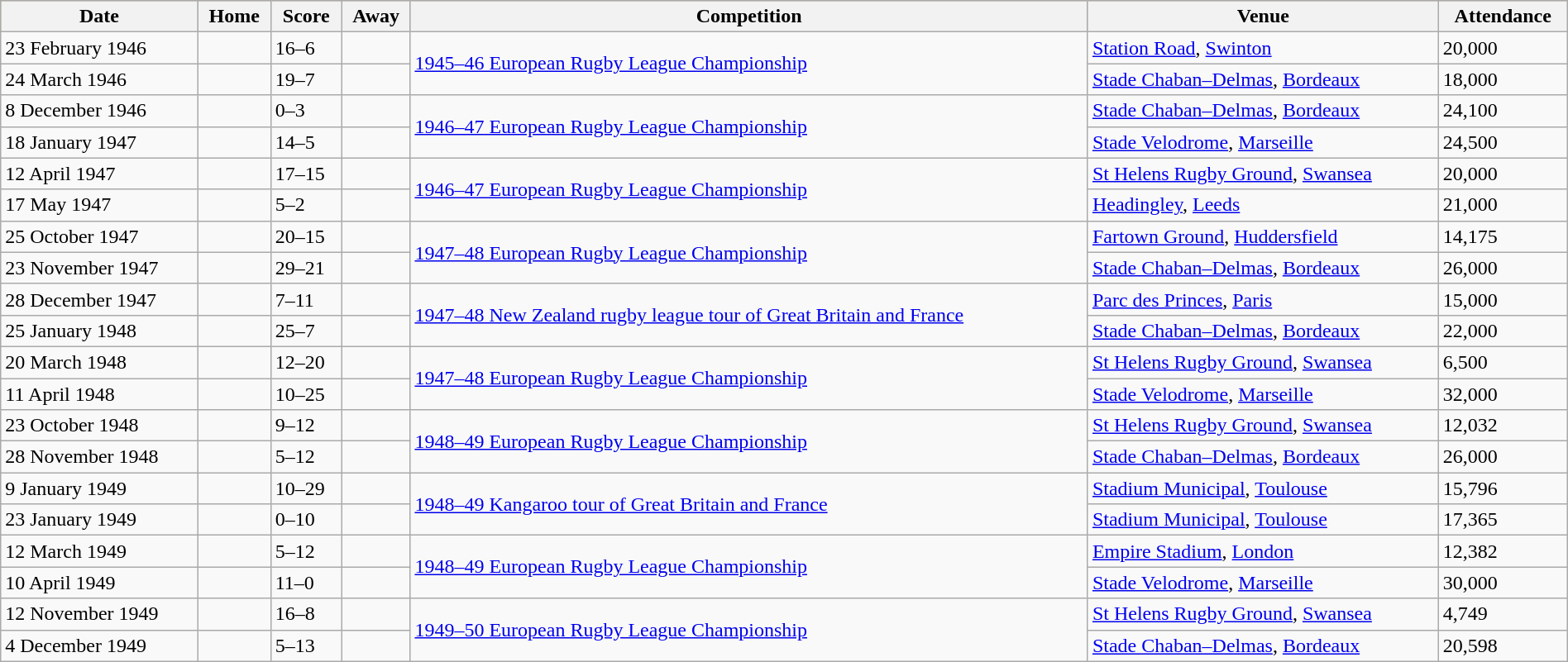<table class="wikitable" width=100%>
<tr bgcolor=#bdb76b>
<th>Date</th>
<th>Home</th>
<th>Score</th>
<th>Away</th>
<th>Competition</th>
<th>Venue</th>
<th>Attendance</th>
</tr>
<tr>
<td>23 February 1946</td>
<td></td>
<td>16–6</td>
<td></td>
<td rowspan=2><a href='#'>1945–46 European Rugby League Championship</a></td>
<td> <a href='#'>Station Road</a>, <a href='#'>Swinton</a></td>
<td>20,000</td>
</tr>
<tr>
<td>24 March 1946</td>
<td></td>
<td>19–7</td>
<td></td>
<td> <a href='#'>Stade Chaban–Delmas</a>, <a href='#'>Bordeaux</a></td>
<td>18,000</td>
</tr>
<tr>
<td>8 December 1946</td>
<td></td>
<td>0–3</td>
<td></td>
<td rowspan=2><a href='#'>1946–47 European Rugby League Championship</a></td>
<td> <a href='#'>Stade Chaban–Delmas</a>, <a href='#'>Bordeaux</a></td>
<td>24,100</td>
</tr>
<tr>
<td>18 January 1947</td>
<td></td>
<td>14–5</td>
<td></td>
<td> <a href='#'>Stade Velodrome</a>, <a href='#'>Marseille</a></td>
<td>24,500</td>
</tr>
<tr>
<td>12 April 1947</td>
<td></td>
<td>17–15</td>
<td></td>
<td rowspan=2><a href='#'>1946–47 European Rugby League Championship</a></td>
<td> <a href='#'>St Helens Rugby Ground</a>, <a href='#'>Swansea</a></td>
<td>20,000</td>
</tr>
<tr>
<td>17 May 1947</td>
<td></td>
<td>5–2</td>
<td></td>
<td> <a href='#'>Headingley</a>, <a href='#'>Leeds</a></td>
<td>21,000</td>
</tr>
<tr>
<td>25 October 1947</td>
<td></td>
<td>20–15</td>
<td></td>
<td rowspan=2><a href='#'>1947–48 European Rugby League Championship</a></td>
<td> <a href='#'>Fartown Ground</a>, <a href='#'>Huddersfield</a></td>
<td>14,175</td>
</tr>
<tr>
<td>23 November 1947</td>
<td></td>
<td>29–21</td>
<td></td>
<td> <a href='#'>Stade Chaban–Delmas</a>, <a href='#'>Bordeaux</a></td>
<td>26,000</td>
</tr>
<tr>
<td>28 December 1947</td>
<td></td>
<td>7–11</td>
<td></td>
<td rowspan=2><a href='#'>1947–48 New Zealand rugby league tour of Great Britain and France</a></td>
<td> <a href='#'>Parc des Princes</a>, <a href='#'>Paris</a></td>
<td>15,000</td>
</tr>
<tr>
<td>25 January 1948</td>
<td></td>
<td>25–7</td>
<td></td>
<td> <a href='#'>Stade Chaban–Delmas</a>, <a href='#'>Bordeaux</a></td>
<td>22,000</td>
</tr>
<tr>
<td>20 March 1948</td>
<td></td>
<td>12–20</td>
<td></td>
<td rowspan=2><a href='#'>1947–48 European Rugby League Championship</a></td>
<td> <a href='#'>St Helens Rugby Ground</a>, <a href='#'>Swansea</a></td>
<td>6,500</td>
</tr>
<tr>
<td>11 April 1948</td>
<td></td>
<td>10–25</td>
<td></td>
<td> <a href='#'>Stade Velodrome</a>, <a href='#'>Marseille</a></td>
<td>32,000</td>
</tr>
<tr>
<td>23 October 1948</td>
<td></td>
<td>9–12</td>
<td></td>
<td rowspan=2><a href='#'>1948–49 European Rugby League Championship</a></td>
<td> <a href='#'>St Helens Rugby Ground</a>, <a href='#'>Swansea</a></td>
<td>12,032</td>
</tr>
<tr>
<td>28 November 1948</td>
<td></td>
<td>5–12</td>
<td></td>
<td> <a href='#'>Stade Chaban–Delmas</a>, <a href='#'>Bordeaux</a></td>
<td>26,000</td>
</tr>
<tr>
<td>9 January 1949</td>
<td></td>
<td>10–29</td>
<td></td>
<td rowspan=2><a href='#'>1948–49 Kangaroo tour of Great Britain and France</a></td>
<td> <a href='#'>Stadium Municipal</a>, <a href='#'>Toulouse</a></td>
<td>15,796</td>
</tr>
<tr>
<td>23 January 1949</td>
<td></td>
<td>0–10</td>
<td></td>
<td> <a href='#'>Stadium Municipal</a>, <a href='#'>Toulouse</a></td>
<td>17,365</td>
</tr>
<tr>
<td>12 March 1949</td>
<td></td>
<td>5–12</td>
<td></td>
<td rowspan=2><a href='#'>1948–49 European Rugby League Championship</a></td>
<td> <a href='#'>Empire Stadium</a>, <a href='#'>London</a></td>
<td>12,382</td>
</tr>
<tr>
<td>10 April 1949</td>
<td></td>
<td>11–0</td>
<td></td>
<td> <a href='#'>Stade Velodrome</a>, <a href='#'>Marseille</a></td>
<td>30,000</td>
</tr>
<tr>
<td>12 November 1949</td>
<td></td>
<td>16–8</td>
<td></td>
<td rowspan=2><a href='#'>1949–50 European Rugby League Championship</a></td>
<td> <a href='#'>St Helens Rugby Ground</a>, <a href='#'>Swansea</a></td>
<td>4,749</td>
</tr>
<tr>
<td>4 December 1949</td>
<td></td>
<td>5–13</td>
<td></td>
<td> <a href='#'>Stade Chaban–Delmas</a>, <a href='#'>Bordeaux</a></td>
<td>20,598</td>
</tr>
</table>
